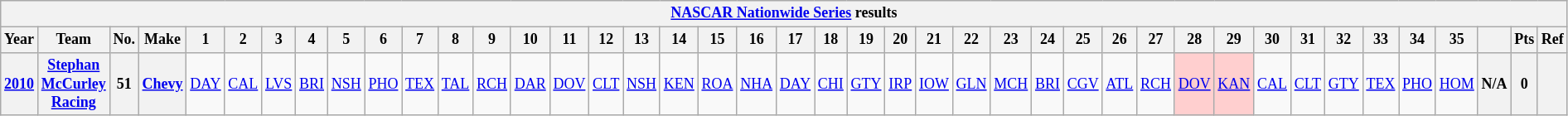<table class="wikitable" style="text-align:center; font-size:75%">
<tr>
<th colspan=42><a href='#'>NASCAR Nationwide Series</a> results</th>
</tr>
<tr>
<th>Year</th>
<th>Team</th>
<th>No.</th>
<th>Make</th>
<th>1</th>
<th>2</th>
<th>3</th>
<th>4</th>
<th>5</th>
<th>6</th>
<th>7</th>
<th>8</th>
<th>9</th>
<th>10</th>
<th>11</th>
<th>12</th>
<th>13</th>
<th>14</th>
<th>15</th>
<th>16</th>
<th>17</th>
<th>18</th>
<th>19</th>
<th>20</th>
<th>21</th>
<th>22</th>
<th>23</th>
<th>24</th>
<th>25</th>
<th>26</th>
<th>27</th>
<th>28</th>
<th>29</th>
<th>30</th>
<th>31</th>
<th>32</th>
<th>33</th>
<th>34</th>
<th>35</th>
<th></th>
<th>Pts</th>
<th>Ref</th>
</tr>
<tr>
<th><a href='#'>2010</a></th>
<th><a href='#'>Stephan McCurley Racing</a></th>
<th>51</th>
<th><a href='#'>Chevy</a></th>
<td><a href='#'>DAY</a></td>
<td><a href='#'>CAL</a></td>
<td><a href='#'>LVS</a></td>
<td><a href='#'>BRI</a></td>
<td><a href='#'>NSH</a></td>
<td><a href='#'>PHO</a></td>
<td><a href='#'>TEX</a></td>
<td><a href='#'>TAL</a></td>
<td><a href='#'>RCH</a></td>
<td><a href='#'>DAR</a></td>
<td><a href='#'>DOV</a></td>
<td><a href='#'>CLT</a></td>
<td><a href='#'>NSH</a></td>
<td><a href='#'>KEN</a></td>
<td><a href='#'>ROA</a></td>
<td><a href='#'>NHA</a></td>
<td><a href='#'>DAY</a></td>
<td><a href='#'>CHI</a></td>
<td><a href='#'>GTY</a></td>
<td><a href='#'>IRP</a></td>
<td><a href='#'>IOW</a></td>
<td><a href='#'>GLN</a></td>
<td><a href='#'>MCH</a></td>
<td><a href='#'>BRI</a></td>
<td><a href='#'>CGV</a></td>
<td><a href='#'>ATL</a></td>
<td><a href='#'>RCH</a></td>
<td style="background:#FFCFCF;"><a href='#'>DOV</a><br></td>
<td style="background:#FFCFCF;"><a href='#'>KAN</a><br></td>
<td><a href='#'>CAL</a></td>
<td><a href='#'>CLT</a></td>
<td><a href='#'>GTY</a></td>
<td><a href='#'>TEX</a></td>
<td><a href='#'>PHO</a></td>
<td><a href='#'>HOM</a></td>
<th>N/A</th>
<th>0</th>
<th></th>
</tr>
</table>
